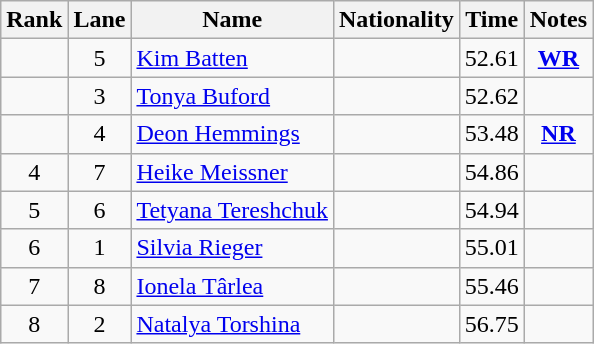<table class="wikitable sortable" style="text-align:center">
<tr>
<th>Rank</th>
<th>Lane</th>
<th>Name</th>
<th>Nationality</th>
<th>Time</th>
<th>Notes</th>
</tr>
<tr>
<td></td>
<td>5</td>
<td align="left"><a href='#'>Kim Batten</a></td>
<td align=left></td>
<td>52.61</td>
<td><strong><a href='#'>WR</a></strong></td>
</tr>
<tr>
<td></td>
<td>3</td>
<td align="left"><a href='#'>Tonya Buford</a></td>
<td align=left></td>
<td>52.62</td>
<td></td>
</tr>
<tr>
<td></td>
<td>4</td>
<td align="left"><a href='#'>Deon Hemmings</a></td>
<td align=left></td>
<td>53.48</td>
<td><strong><a href='#'>NR</a></strong></td>
</tr>
<tr>
<td>4</td>
<td>7</td>
<td align="left"><a href='#'>Heike Meissner</a></td>
<td align=left></td>
<td>54.86</td>
<td></td>
</tr>
<tr>
<td>5</td>
<td>6</td>
<td align="left"><a href='#'>Tetyana Tereshchuk</a></td>
<td align=left></td>
<td>54.94</td>
<td></td>
</tr>
<tr>
<td>6</td>
<td>1</td>
<td align="left"><a href='#'>Silvia Rieger</a></td>
<td align=left></td>
<td>55.01</td>
<td></td>
</tr>
<tr>
<td>7</td>
<td>8</td>
<td align="left"><a href='#'>Ionela Târlea</a></td>
<td align=left></td>
<td>55.46</td>
<td></td>
</tr>
<tr>
<td>8</td>
<td>2</td>
<td align="left"><a href='#'>Natalya Torshina</a></td>
<td align=left></td>
<td>56.75</td>
<td></td>
</tr>
</table>
